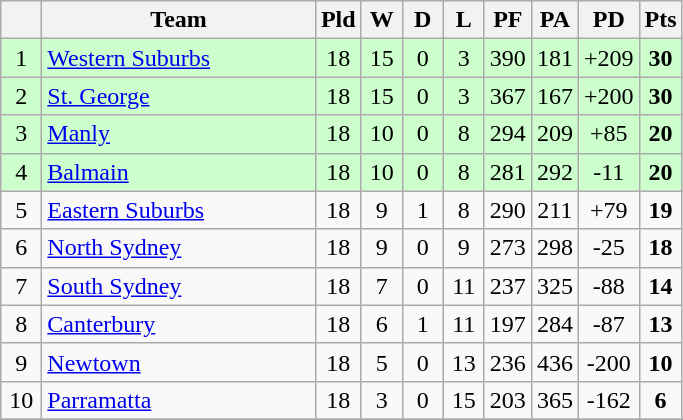<table class="wikitable" style="text-align:center;">
<tr>
<th width=20 abbr="Position×"></th>
<th width=175>Team</th>
<th width=20 abbr="Played">Pld</th>
<th width=20 abbr="Won">W</th>
<th width=20 abbr="Drawn">D</th>
<th width=20 abbr="Lost">L</th>
<th width=20 abbr="Points for">PF</th>
<th width=20 abbr="Points against">PA</th>
<th width=20 abbr="Points difference">PD</th>
<th width=20 abbr="Points">Pts</th>
</tr>
<tr style="background: #ccffcc;">
<td>1</td>
<td style="text-align:left;"> <a href='#'>Western Suburbs</a></td>
<td>18</td>
<td>15</td>
<td>0</td>
<td>3</td>
<td>390</td>
<td>181</td>
<td>+209</td>
<td><strong>30</strong></td>
</tr>
<tr style="background: #ccffcc;">
<td>2</td>
<td style="text-align:left;"> <a href='#'>St. George</a></td>
<td>18</td>
<td>15</td>
<td>0</td>
<td>3</td>
<td>367</td>
<td>167</td>
<td>+200</td>
<td><strong>30</strong></td>
</tr>
<tr style="background: #ccffcc;">
<td>3</td>
<td style="text-align:left;"> <a href='#'>Manly</a></td>
<td>18</td>
<td>10</td>
<td>0</td>
<td>8</td>
<td>294</td>
<td>209</td>
<td>+85</td>
<td><strong>20</strong></td>
</tr>
<tr style="background: #ccffcc;">
<td>4</td>
<td style="text-align:left;"> <a href='#'>Balmain</a></td>
<td>18</td>
<td>10</td>
<td>0</td>
<td>8</td>
<td>281</td>
<td>292</td>
<td>-11</td>
<td><strong>20</strong></td>
</tr>
<tr>
<td>5</td>
<td style="text-align:left;"> <a href='#'>Eastern Suburbs</a></td>
<td>18</td>
<td>9</td>
<td>1</td>
<td>8</td>
<td>290</td>
<td>211</td>
<td>+79</td>
<td><strong>19</strong></td>
</tr>
<tr>
<td>6</td>
<td style="text-align:left;"> <a href='#'>North Sydney</a></td>
<td>18</td>
<td>9</td>
<td>0</td>
<td>9</td>
<td>273</td>
<td>298</td>
<td>-25</td>
<td><strong>18</strong></td>
</tr>
<tr>
<td>7</td>
<td style="text-align:left;"> <a href='#'>South Sydney</a></td>
<td>18</td>
<td>7</td>
<td>0</td>
<td>11</td>
<td>237</td>
<td>325</td>
<td>-88</td>
<td><strong>14</strong></td>
</tr>
<tr>
<td>8</td>
<td style="text-align:left;"> <a href='#'>Canterbury</a></td>
<td>18</td>
<td>6</td>
<td>1</td>
<td>11</td>
<td>197</td>
<td>284</td>
<td>-87</td>
<td><strong>13</strong></td>
</tr>
<tr>
<td>9</td>
<td style="text-align:left;"> <a href='#'>Newtown</a></td>
<td>18</td>
<td>5</td>
<td>0</td>
<td>13</td>
<td>236</td>
<td>436</td>
<td>-200</td>
<td><strong>10</strong></td>
</tr>
<tr>
<td>10</td>
<td style="text-align:left;"> <a href='#'>Parramatta</a></td>
<td>18</td>
<td>3</td>
<td>0</td>
<td>15</td>
<td>203</td>
<td>365</td>
<td>-162</td>
<td><strong>6</strong></td>
</tr>
<tr>
</tr>
</table>
